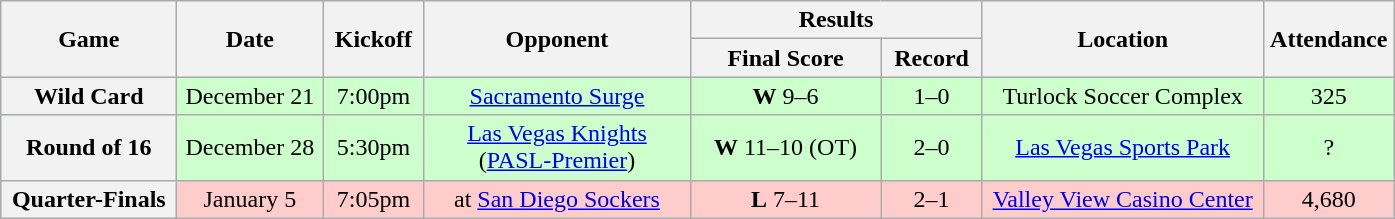<table class="wikitable">
<tr>
<th rowspan="2" width="110">Game</th>
<th rowspan="2" width="90">Date</th>
<th rowspan="2" width="60">Kickoff</th>
<th rowspan="2" width="170">Opponent</th>
<th colspan="2" width="180">Results</th>
<th rowspan="2" width="180">Location</th>
<th rowspan="2" width="80">Attendance</th>
</tr>
<tr>
<th width="120">Final Score</th>
<th width="60">Record</th>
</tr>
<tr align="center" bgcolor="#CCFFCC">
<th>Wild Card</th>
<td>December 21</td>
<td>7:00pm</td>
<td><a href='#'>Sacramento Surge</a></td>
<td><strong>W</strong> 9–6</td>
<td>1–0</td>
<td>Turlock Soccer Complex</td>
<td>325</td>
</tr>
<tr align="center" bgcolor="#CCFFCC">
<th>Round of 16</th>
<td>December 28</td>
<td>5:30pm</td>
<td><a href='#'>Las Vegas Knights</a><br>(<a href='#'>PASL-Premier</a>)</td>
<td><strong>W</strong> 11–10 (OT)</td>
<td>2–0</td>
<td><a href='#'>Las Vegas Sports Park</a></td>
<td>?</td>
</tr>
<tr align="center" bgcolor="#FFCCCC">
<th>Quarter-Finals</th>
<td>January 5</td>
<td>7:05pm</td>
<td>at <a href='#'>San Diego Sockers</a></td>
<td><strong>L</strong> 7–11</td>
<td>2–1</td>
<td><a href='#'>Valley View Casino Center</a></td>
<td>4,680</td>
</tr>
</table>
